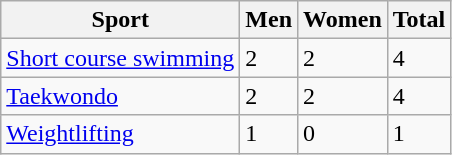<table class="wikitable sortable">
<tr>
<th>Sport</th>
<th>Men</th>
<th>Women</th>
<th>Total</th>
</tr>
<tr>
<td><a href='#'>Short course swimming</a></td>
<td>2</td>
<td>2</td>
<td>4</td>
</tr>
<tr>
<td><a href='#'>Taekwondo</a></td>
<td>2</td>
<td>2</td>
<td>4</td>
</tr>
<tr>
<td><a href='#'>Weightlifting</a></td>
<td>1</td>
<td>0</td>
<td>1</td>
</tr>
</table>
